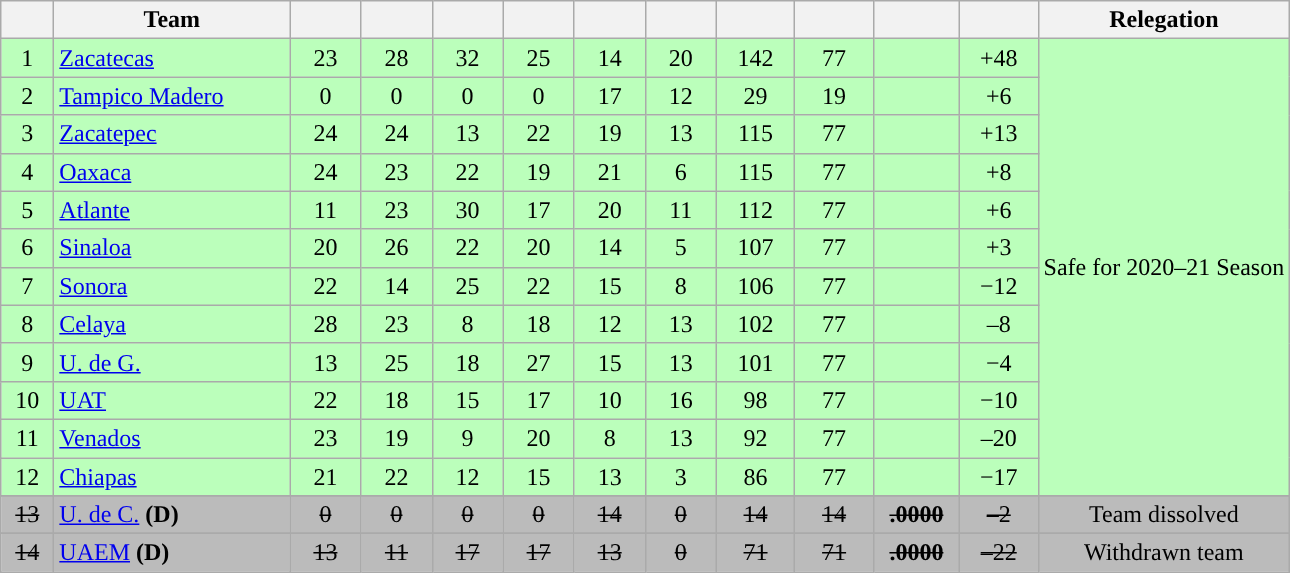<table class="wikitable sortable" style="text-align: center;">
<tr>
<th width=28><br></th>
<th width=150>Team</th>
<th width=40></th>
<th width=40></th>
<th width=40></th>
<th width=40></th>
<th width=40></th>
<th width=40></th>
<th width=45></th>
<th width=45></th>
<th width=50><br></th>
<th width=45><br></th>
<th>Relegation</th>
</tr>
<tr style="text-align:center; background:#BBFFBB;">
<td>1</td>
<td align=left><a href='#'>Zacatecas</a></td>
<td>23</td>
<td>28</td>
<td>32</td>
<td>25</td>
<td>14</td>
<td>20</td>
<td>142</td>
<td>77</td>
<td><strong></strong></td>
<td>+48</td>
<td align=center rowspan=12>Safe for 2020–21 Season</td>
</tr>
<tr style="text-align:center; background:#BBFFBB;">
<td>2</td>
<td align=left><a href='#'>Tampico Madero</a></td>
<td>0</td>
<td>0</td>
<td>0</td>
<td>0</td>
<td>17</td>
<td>12</td>
<td>29</td>
<td>19</td>
<td><strong></strong></td>
<td>+6</td>
</tr>
<tr style="text-align:center; background:#BBFFBB;">
<td>3</td>
<td align=left><a href='#'>Zacatepec</a></td>
<td>24</td>
<td>24</td>
<td>13</td>
<td>22</td>
<td>19</td>
<td>13</td>
<td>115</td>
<td>77</td>
<td><strong></strong></td>
<td>+13</td>
</tr>
<tr style="text-align:center; background:#BBFFBB;">
<td>4</td>
<td align=left><a href='#'>Oaxaca</a></td>
<td>24</td>
<td>23</td>
<td>22</td>
<td>19</td>
<td>21</td>
<td>6</td>
<td>115</td>
<td>77</td>
<td><strong></strong></td>
<td>+8</td>
</tr>
<tr style="text-align:center; background:#BBFFBB;">
<td>5</td>
<td align=left><a href='#'>Atlante</a></td>
<td>11</td>
<td>23</td>
<td>30</td>
<td>17</td>
<td>20</td>
<td>11</td>
<td>112</td>
<td>77</td>
<td><strong></strong></td>
<td>+6</td>
</tr>
<tr style="text-align:center; background:#BBFFBB;">
<td>6</td>
<td align=left><a href='#'>Sinaloa</a></td>
<td>20</td>
<td>26</td>
<td>22</td>
<td>20</td>
<td>14</td>
<td>5</td>
<td>107</td>
<td>77</td>
<td><strong></strong></td>
<td>+3</td>
</tr>
<tr style="text-align:center; background:#BBFFBB;">
<td>7</td>
<td align=left><a href='#'>Sonora</a></td>
<td>22</td>
<td>14</td>
<td>25</td>
<td>22</td>
<td>15</td>
<td>8</td>
<td>106</td>
<td>77</td>
<td><strong></strong></td>
<td>−12</td>
</tr>
<tr style="text-align:center; background:#BBFFBB;">
<td>8</td>
<td align=left><a href='#'>Celaya</a></td>
<td>28</td>
<td>23</td>
<td>8</td>
<td>18</td>
<td>12</td>
<td>13</td>
<td>102</td>
<td>77</td>
<td><strong></strong></td>
<td>–8</td>
</tr>
<tr style="text-align:center; background:#BBFFBB;">
<td>9</td>
<td align=left><a href='#'>U. de G.</a></td>
<td>13</td>
<td>25</td>
<td>18</td>
<td>27</td>
<td>15</td>
<td>13</td>
<td>101</td>
<td>77</td>
<td><strong></strong></td>
<td>−4</td>
</tr>
<tr style="text-align:center; background:#BBFFBB;">
<td>10</td>
<td align=left><a href='#'>UAT</a></td>
<td>22</td>
<td>18</td>
<td>15</td>
<td>17</td>
<td>10</td>
<td>16</td>
<td>98</td>
<td>77</td>
<td><strong></strong></td>
<td>−10</td>
</tr>
<tr style="text-align:center; background:#BBFFBB;">
<td>11</td>
<td align=left><a href='#'>Venados</a></td>
<td>23</td>
<td>19</td>
<td>9</td>
<td>20</td>
<td>8</td>
<td>13</td>
<td>92</td>
<td>77</td>
<td><strong></strong></td>
<td>–20</td>
</tr>
<tr style="text-align:center; background:#BBFFBB;">
<td>12</td>
<td align=left><a href='#'>Chiapas</a></td>
<td>21</td>
<td>22</td>
<td>12</td>
<td>15</td>
<td>13</td>
<td>3</td>
<td>86</td>
<td>77</td>
<td><strong></strong></td>
<td>−17</td>
</tr>
<tr>
</tr>
<tr style="text-align:center;background:#BBBBBB;">
<td><s>13</s></td>
<td align=left><a href='#'>U. de C.</a> <strong>(D)</strong></td>
<td><s>0</s></td>
<td><s>0</s></td>
<td><s>0</s></td>
<td><s>0</s></td>
<td><s>14</s></td>
<td><s>0</s></td>
<td><s>14</s></td>
<td><s>14</s></td>
<td><strong><s>.0000</s></strong></td>
<td><s>–2</s></td>
<td align=center rowspan=1>Team dissolved</td>
</tr>
<tr>
</tr>
<tr style="text-align:center;background:#BBBBBB;">
<td><s>14</s></td>
<td align=left><a href='#'>UAEM</a> <strong>(D)</strong></td>
<td><s>13</s></td>
<td><s>11</s></td>
<td><s>17</s></td>
<td><s>17</s></td>
<td><s>13</s></td>
<td><s>0</s></td>
<td><s>71</s></td>
<td><s>71</s></td>
<td><strong><s>.0000</s></strong></td>
<td><s>–22</s></td>
<td align=center rowspan=1>Withdrawn team</td>
</tr>
</table>
